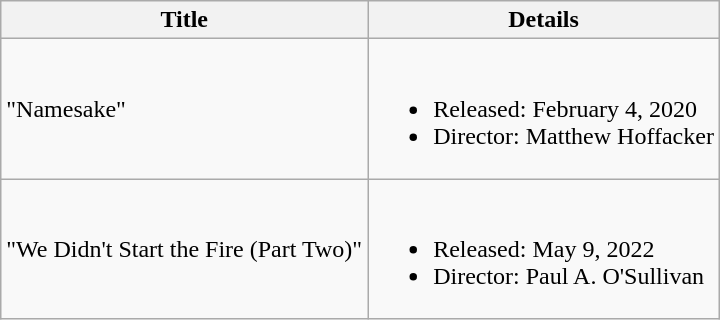<table class="wikitable">
<tr>
<th>Title</th>
<th>Details</th>
</tr>
<tr>
<td>"Namesake"</td>
<td><br><ul><li>Released: February 4, 2020</li><li>Director: Matthew Hoffacker</li></ul></td>
</tr>
<tr>
<td>"We Didn't Start the Fire (Part Two)"</td>
<td><br><ul><li>Released: May 9, 2022</li><li>Director: Paul A. O'Sullivan</li></ul></td>
</tr>
</table>
